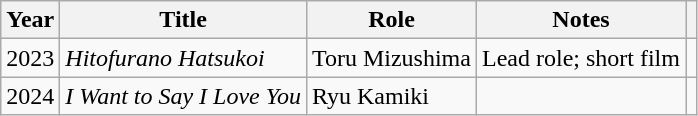<table class="wikitable sortable">
<tr>
<th>Year</th>
<th>Title</th>
<th>Role</th>
<th class="unsortable">Notes</th>
<th class="unsortable"></th>
</tr>
<tr>
<td>2023</td>
<td><em>Hitofurano Hatsukoi</em></td>
<td>Toru Mizushima</td>
<td>Lead role; short film</td>
<td></td>
</tr>
<tr>
<td>2024</td>
<td><em>I Want to Say I Love You</em></td>
<td>Ryu Kamiki</td>
<td></td>
<td></td>
</tr>
</table>
